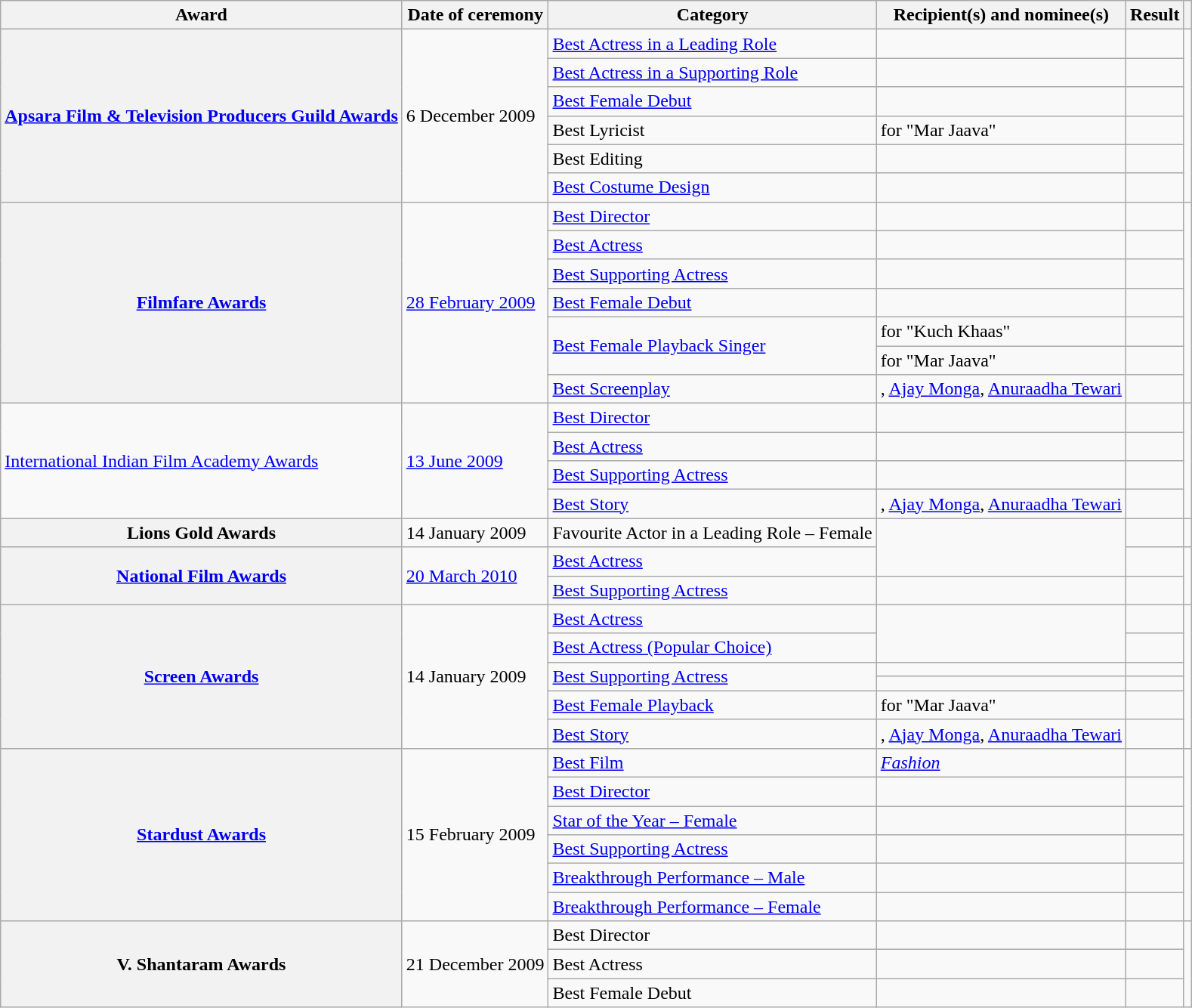<table class="wikitable plainrowheaders sortable">
<tr>
<th scope="col">Award</th>
<th scope="col">Date of ceremony</th>
<th scope="col">Category</th>
<th scope="col">Recipient(s) and nominee(s)</th>
<th scope="col">Result</th>
<th scope="col" class="unsortable"></th>
</tr>
<tr>
<th scope="row" rowspan="6"><a href='#'>Apsara Film & Television Producers Guild Awards</a></th>
<td rowspan="6">6 December 2009</td>
<td><a href='#'>Best Actress in a Leading Role</a></td>
<td></td>
<td></td>
<td style="text-align:center;" rowspan="6"><br></td>
</tr>
<tr>
<td><a href='#'>Best Actress in a Supporting Role</a></td>
<td></td>
<td></td>
</tr>
<tr>
<td><a href='#'>Best Female Debut</a></td>
<td></td>
<td></td>
</tr>
<tr>
<td>Best Lyricist</td>
<td> for "Mar Jaava"</td>
<td></td>
</tr>
<tr>
<td>Best Editing</td>
<td></td>
<td></td>
</tr>
<tr>
<td><a href='#'>Best Costume Design</a></td>
<td></td>
<td></td>
</tr>
<tr>
<th scope="row" rowspan="7"><a href='#'>Filmfare Awards</a></th>
<td rowspan="7"><a href='#'>28 February 2009</a></td>
<td><a href='#'>Best Director</a></td>
<td></td>
<td></td>
<td style="text-align:center;" rowspan="7"><br></td>
</tr>
<tr>
<td><a href='#'>Best Actress</a></td>
<td></td>
<td></td>
</tr>
<tr>
<td><a href='#'>Best Supporting Actress</a></td>
<td></td>
<td></td>
</tr>
<tr>
<td><a href='#'>Best Female Debut</a></td>
<td></td>
<td></td>
</tr>
<tr>
<td rowspan=2><a href='#'>Best Female Playback Singer</a></td>
<td> for "Kuch Khaas"</td>
<td></td>
</tr>
<tr>
<td> for "Mar Jaava"</td>
<td></td>
</tr>
<tr>
<td><a href='#'>Best Screenplay</a></td>
<td>, <a href='#'>Ajay Monga</a>, <a href='#'>Anuraadha Tewari</a></td>
<td></td>
</tr>
<tr>
<td rowspan="4"><a href='#'>International Indian Film Academy Awards</a></td>
<td rowspan="4"><a href='#'>13 June 2009</a></td>
<td><a href='#'>Best Director</a></td>
<td></td>
<td></td>
<td rowspan="4"><br></td>
</tr>
<tr>
<td><a href='#'>Best Actress</a></td>
<td></td>
<td></td>
</tr>
<tr>
<td><a href='#'>Best Supporting Actress</a></td>
<td></td>
<td></td>
</tr>
<tr>
<td><a href='#'>Best Story</a></td>
<td>, <a href='#'>Ajay Monga</a>, <a href='#'>Anuraadha Tewari</a></td>
<td></td>
</tr>
<tr>
<th scope="row">Lions Gold Awards</th>
<td>14 January 2009</td>
<td>Favourite Actor in a Leading Role – Female</td>
<td rowspan="2"></td>
<td></td>
<td style="text-align:center;"></td>
</tr>
<tr>
<th scope="row" rowspan="2"><a href='#'>National Film Awards</a></th>
<td rowspan="2"><a href='#'>20 March 2010</a></td>
<td><a href='#'>Best Actress</a></td>
<td></td>
<td style="text-align:center;" rowspan="2"></td>
</tr>
<tr>
<td><a href='#'>Best Supporting Actress</a></td>
<td></td>
<td></td>
</tr>
<tr>
<th scope="row" rowspan="6"><a href='#'>Screen Awards</a></th>
<td rowspan="6">14 January 2009</td>
<td><a href='#'>Best Actress</a></td>
<td rowspan="2"></td>
<td></td>
<td style="text-align:center;" rowspan="6"><br><br></td>
</tr>
<tr>
<td><a href='#'>Best Actress (Popular Choice)</a></td>
<td></td>
</tr>
<tr>
<td rowspan="2"><a href='#'>Best Supporting Actress</a></td>
<td></td>
<td></td>
</tr>
<tr>
<td></td>
<td></td>
</tr>
<tr>
<td><a href='#'>Best Female Playback</a></td>
<td> for "Mar Jaava"</td>
<td></td>
</tr>
<tr>
<td><a href='#'>Best Story</a></td>
<td>, <a href='#'>Ajay Monga</a>, <a href='#'>Anuraadha Tewari</a></td>
<td></td>
</tr>
<tr>
<th scope="row" rowspan="6"><a href='#'>Stardust Awards</a></th>
<td rowspan="6">15 February 2009</td>
<td><a href='#'>Best Film</a></td>
<td><em><a href='#'>Fashion</a></em></td>
<td></td>
<td style="text-align:center;" rowspan="6"></td>
</tr>
<tr>
<td><a href='#'>Best Director</a></td>
<td></td>
<td></td>
</tr>
<tr>
<td><a href='#'>Star of the Year – Female</a></td>
<td></td>
<td></td>
</tr>
<tr>
<td><a href='#'>Best Supporting Actress</a></td>
<td></td>
<td></td>
</tr>
<tr>
<td><a href='#'>Breakthrough Performance – Male</a></td>
<td></td>
<td></td>
</tr>
<tr>
<td><a href='#'>Breakthrough Performance – Female</a></td>
<td></td>
<td></td>
</tr>
<tr>
<th scope="row" rowspan="3">V. Shantaram Awards</th>
<td rowspan="3">21 December 2009</td>
<td>Best Director</td>
<td></td>
<td></td>
<td style="text-align:center;" rowspan="3"></td>
</tr>
<tr>
<td>Best Actress</td>
<td></td>
<td></td>
</tr>
<tr>
<td>Best Female Debut</td>
<td></td>
<td></td>
</tr>
</table>
